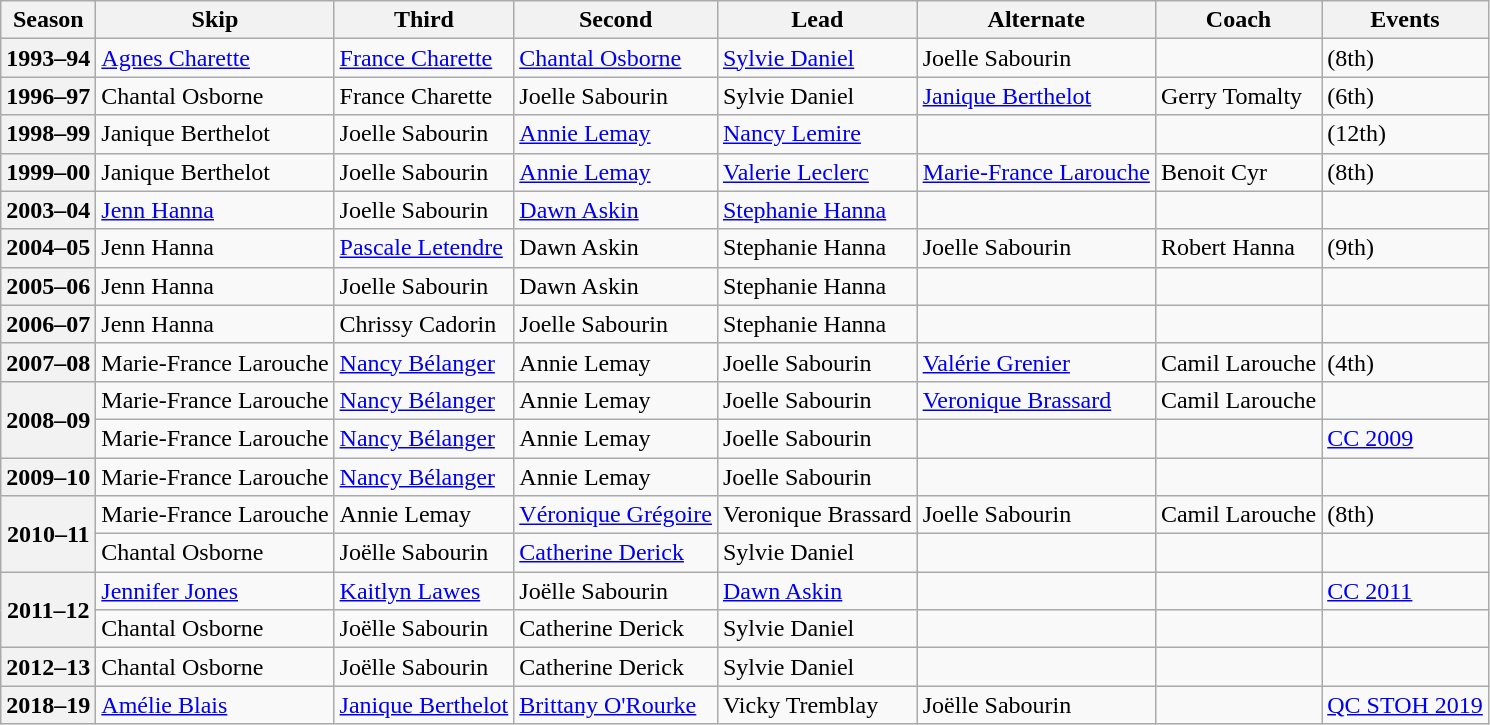<table class="wikitable">
<tr>
<th scope="col">Season</th>
<th scope="col">Skip</th>
<th scope="col">Third</th>
<th scope="col">Second</th>
<th scope="col">Lead</th>
<th scope="col">Alternate</th>
<th scope="col">Coach</th>
<th scope="col">Events</th>
</tr>
<tr>
<th scope="row">1993–94</th>
<td><a href='#'>Agnes Charette</a></td>
<td><a href='#'>France Charette</a></td>
<td><a href='#'>Chantal Osborne</a></td>
<td><a href='#'>Sylvie Daniel</a></td>
<td>Joelle Sabourin</td>
<td></td>
<td> (8th)</td>
</tr>
<tr>
<th scope="row">1996–97</th>
<td>Chantal Osborne</td>
<td>France Charette</td>
<td>Joelle Sabourin</td>
<td>Sylvie Daniel</td>
<td><a href='#'>Janique Berthelot</a></td>
<td>Gerry Tomalty</td>
<td> (6th)</td>
</tr>
<tr>
<th scope="row">1998–99</th>
<td>Janique Berthelot</td>
<td>Joelle Sabourin</td>
<td><a href='#'>Annie Lemay</a></td>
<td><a href='#'>Nancy Lemire</a></td>
<td></td>
<td></td>
<td> (12th)</td>
</tr>
<tr>
<th scope="row">1999–00</th>
<td>Janique Berthelot</td>
<td>Joelle Sabourin</td>
<td><a href='#'>Annie Lemay</a></td>
<td><a href='#'>Valerie Leclerc</a></td>
<td><a href='#'>Marie-France Larouche</a></td>
<td>Benoit Cyr</td>
<td> (8th)</td>
</tr>
<tr>
<th scope="row">2003–04</th>
<td><a href='#'>Jenn Hanna</a></td>
<td>Joelle Sabourin</td>
<td><a href='#'>Dawn Askin</a></td>
<td><a href='#'>Stephanie Hanna</a></td>
<td></td>
<td></td>
<td></td>
</tr>
<tr>
<th scope="row">2004–05</th>
<td>Jenn Hanna</td>
<td><a href='#'>Pascale Letendre</a></td>
<td>Dawn Askin</td>
<td>Stephanie Hanna</td>
<td>Joelle Sabourin</td>
<td>Robert Hanna</td>
<td> (9th)</td>
</tr>
<tr>
<th scope="row">2005–06</th>
<td>Jenn Hanna</td>
<td>Joelle Sabourin</td>
<td>Dawn Askin</td>
<td>Stephanie Hanna</td>
<td></td>
<td></td>
<td></td>
</tr>
<tr>
<th scope="row">2006–07</th>
<td>Jenn Hanna</td>
<td>Chrissy Cadorin</td>
<td>Joelle Sabourin</td>
<td>Stephanie Hanna</td>
<td></td>
<td></td>
<td></td>
</tr>
<tr>
<th scope="row">2007–08</th>
<td>Marie-France Larouche</td>
<td><a href='#'>Nancy Bélanger</a></td>
<td>Annie Lemay</td>
<td>Joelle Sabourin</td>
<td><a href='#'>Valérie Grenier</a></td>
<td>Camil Larouche</td>
<td> (4th)</td>
</tr>
<tr>
<th scope="row" rowspan="2">2008–09</th>
<td>Marie-France Larouche</td>
<td><a href='#'>Nancy Bélanger</a></td>
<td>Annie Lemay</td>
<td>Joelle Sabourin</td>
<td><a href='#'>Veronique Brassard</a></td>
<td>Camil Larouche</td>
<td> </td>
</tr>
<tr>
<td>Marie-France Larouche</td>
<td><a href='#'>Nancy Bélanger</a></td>
<td>Annie Lemay</td>
<td>Joelle Sabourin</td>
<td></td>
<td></td>
<td><a href='#'>CC 2009</a> </td>
</tr>
<tr>
<th scope="row">2009–10</th>
<td>Marie-France Larouche</td>
<td><a href='#'>Nancy Bélanger</a></td>
<td>Annie Lemay</td>
<td>Joelle Sabourin</td>
<td></td>
<td></td>
<td></td>
</tr>
<tr>
<th scope="row" rowspan="2">2010–11</th>
<td>Marie-France Larouche</td>
<td>Annie Lemay</td>
<td><a href='#'>Véronique Grégoire</a></td>
<td>Veronique Brassard</td>
<td>Joelle Sabourin</td>
<td>Camil Larouche</td>
<td> (8th)</td>
</tr>
<tr>
<td>Chantal Osborne</td>
<td>Joëlle Sabourin</td>
<td><a href='#'>Catherine Derick</a></td>
<td>Sylvie Daniel</td>
<td></td>
<td></td>
<td></td>
</tr>
<tr>
<th scope="row" rowspan="2">2011–12</th>
<td><a href='#'>Jennifer Jones</a></td>
<td><a href='#'>Kaitlyn Lawes</a></td>
<td>Joëlle Sabourin</td>
<td><a href='#'>Dawn Askin</a></td>
<td></td>
<td></td>
<td><a href='#'>CC 2011</a> </td>
</tr>
<tr>
<td>Chantal Osborne</td>
<td>Joëlle Sabourin</td>
<td>Catherine Derick</td>
<td>Sylvie Daniel</td>
<td></td>
<td></td>
<td></td>
</tr>
<tr>
<th scope="row">2012–13</th>
<td>Chantal Osborne</td>
<td>Joëlle Sabourin</td>
<td>Catherine Derick</td>
<td>Sylvie Daniel</td>
<td></td>
<td></td>
<td></td>
</tr>
<tr>
<th scope="row">2018–19</th>
<td><a href='#'>Amélie Blais</a></td>
<td><a href='#'>Janique Berthelot</a></td>
<td><a href='#'>Brittany O'Rourke</a></td>
<td>Vicky Tremblay</td>
<td>Joëlle Sabourin</td>
<td></td>
<td><a href='#'>QC STOH 2019</a></td>
</tr>
</table>
